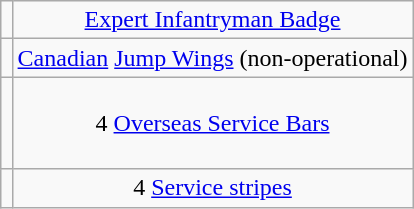<table class="wikitable" style="margin:1em auto; text-align:center;">
<tr>
<td></td>
<td><a href='#'>Expert Infantryman Badge</a></td>
</tr>
<tr>
<td></td>
<td><a href='#'>Canadian</a> <a href='#'>Jump Wings</a> (non-operational)</td>
</tr>
<tr>
<td><br><br><br></td>
<td>4 <a href='#'>Overseas Service Bars</a></td>
</tr>
<tr>
<td></td>
<td>4 <a href='#'>Service stripes</a></td>
</tr>
</table>
